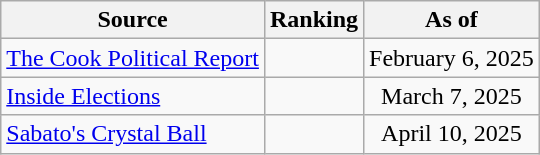<table class="wikitable" style="text-align:center">
<tr>
<th>Source</th>
<th>Ranking</th>
<th>As of</th>
</tr>
<tr>
<td align=left><a href='#'>The Cook Political Report</a></td>
<td></td>
<td>February 6, 2025</td>
</tr>
<tr>
<td align=left><a href='#'>Inside Elections</a></td>
<td></td>
<td>March 7, 2025</td>
</tr>
<tr>
<td align=left><a href='#'>Sabato's Crystal Ball</a></td>
<td></td>
<td>April 10, 2025</td>
</tr>
</table>
